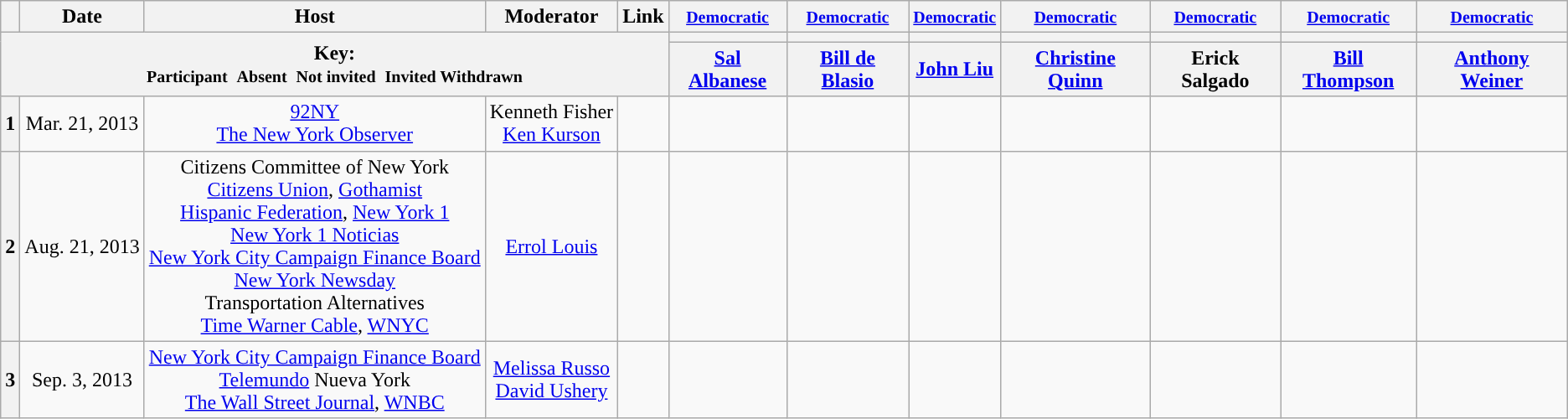<table class="wikitable" style="text-align:center;">
<tr>
<th scope="col"></th>
<th scope="col">Date</th>
<th scope="col">Host</th>
<th scope="col">Moderator</th>
<th scope="col">Link</th>
<th scope="col"><small><a href='#'>Democratic</a></small></th>
<th scope="col"><small><a href='#'>Democratic</a></small></th>
<th scope="col"><small><a href='#'>Democratic</a></small></th>
<th scope="col"><small><a href='#'>Democratic</a></small></th>
<th scope="col"><small><a href='#'>Democratic</a></small></th>
<th scope="col"><small><a href='#'>Democratic</a></small></th>
<th scope="col"><small><a href='#'>Democratic</a></small></th>
</tr>
<tr>
<th colspan="5" rowspan="2">Key:<br> <small>Participant </small>  <small>Absent </small>  <small>Not invited </small>  <small>Invited  Withdrawn</small></th>
<th scope="col" style="background:"></th>
<th scope="col" style="background:"></th>
<th scope="col" style="background:"></th>
<th scope="col" style="background:"></th>
<th scope="col" style="background:"></th>
<th scope="col" style="background:"></th>
<th scope="col" style="background:"></th>
</tr>
<tr>
<th scope="col"><a href='#'>Sal Albanese</a></th>
<th scope="col"><a href='#'>Bill de Blasio</a></th>
<th scope="col"><a href='#'>John Liu</a></th>
<th scope="col"><a href='#'>Christine Quinn</a></th>
<th scope="col">Erick Salgado</th>
<th scope="col"><a href='#'>Bill Thompson</a></th>
<th scope="col"><a href='#'>Anthony Weiner</a></th>
</tr>
<tr>
<th>1</th>
<td style="white-space:nowrap;">Mar. 21, 2013</td>
<td style="white-space:nowrap;"><a href='#'>92NY</a><br><a href='#'>The New York Observer</a></td>
<td style="white-space:nowrap;">Kenneth Fisher<br><a href='#'>Ken Kurson</a></td>
<td style="white-space:nowrap;"></td>
<td></td>
<td></td>
<td></td>
<td></td>
<td></td>
<td></td>
<td></td>
</tr>
<tr>
<th>2</th>
<td style="white-space:nowrap;">Aug. 21, 2013</td>
<td style="white-space:nowrap;">Citizens Committee of New York<br><a href='#'>Citizens Union</a>, <a href='#'>Gothamist</a><br><a href='#'>Hispanic Federation</a>, <a href='#'>New York 1</a><br><a href='#'>New York 1 Noticias</a><br><a href='#'>New York City Campaign Finance Board</a><br><a href='#'>New York Newsday</a><br>Transportation Alternatives<br><a href='#'>Time Warner Cable</a>, <a href='#'>WNYC</a></td>
<td style="white-space:nowrap;"><a href='#'>Errol Louis</a></td>
<td style="white-space:nowrap;"></td>
<td></td>
<td></td>
<td></td>
<td></td>
<td></td>
<td></td>
<td></td>
</tr>
<tr>
<th>3</th>
<td style="white-space:nowrap;">Sep. 3, 2013</td>
<td style="white-space:nowrap;"><a href='#'>New York City Campaign Finance Board</a><br><a href='#'>Telemundo</a> Nueva York<br><a href='#'>The Wall Street Journal</a>, <a href='#'>WNBC</a></td>
<td style="white-space:nowrap;"><a href='#'>Melissa Russo</a><br><a href='#'>David Ushery</a></td>
<td style="white-space:nowrap;"></td>
<td></td>
<td></td>
<td></td>
<td></td>
<td></td>
<td></td>
<td></td>
</tr>
</table>
